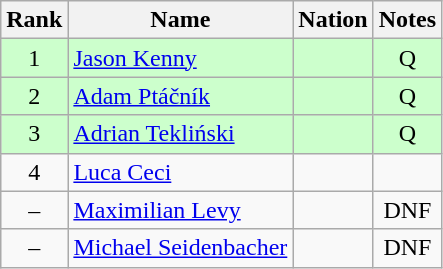<table class="wikitable sortable" style="text-align:center">
<tr>
<th>Rank</th>
<th>Name</th>
<th>Nation</th>
<th>Notes</th>
</tr>
<tr bgcolor=ccffcc>
<td>1</td>
<td align=left><a href='#'>Jason Kenny</a></td>
<td align=left></td>
<td>Q</td>
</tr>
<tr bgcolor=ccffcc>
<td>2</td>
<td align=left><a href='#'>Adam Ptáčník</a></td>
<td align=left></td>
<td>Q</td>
</tr>
<tr bgcolor=ccffcc>
<td>3</td>
<td align=left><a href='#'>Adrian Tekliński</a></td>
<td align=left></td>
<td>Q</td>
</tr>
<tr>
<td>4</td>
<td align=left><a href='#'>Luca Ceci</a></td>
<td align=left></td>
<td></td>
</tr>
<tr>
<td>–</td>
<td align=left><a href='#'>Maximilian Levy</a></td>
<td align=left></td>
<td>DNF</td>
</tr>
<tr>
<td>–</td>
<td align=left><a href='#'>Michael Seidenbacher</a></td>
<td align=left></td>
<td>DNF</td>
</tr>
</table>
